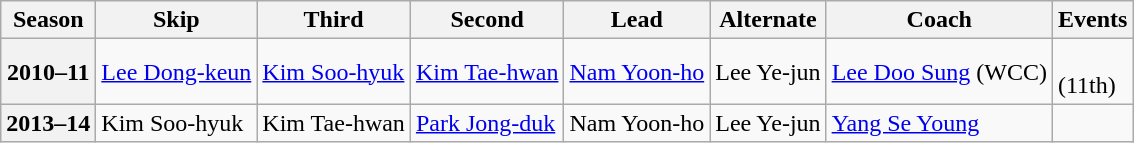<table class="wikitable">
<tr>
<th scope="col">Season</th>
<th scope="col">Skip</th>
<th scope="col">Third</th>
<th scope="col">Second</th>
<th scope="col">Lead</th>
<th scope="col">Alternate</th>
<th scope="col">Coach</th>
<th scope="col">Events</th>
</tr>
<tr>
<th scope="row">2010–11</th>
<td><a href='#'>Lee Dong-keun</a></td>
<td><a href='#'>Kim Soo-hyuk</a></td>
<td><a href='#'>Kim Tae-hwan</a></td>
<td><a href='#'>Nam Yoon-ho</a></td>
<td>Lee Ye-jun</td>
<td><a href='#'>Lee Doo Sung</a> (WCC)</td>
<td> <br> (11th)</td>
</tr>
<tr>
<th scope="row">2013–14</th>
<td>Kim Soo-hyuk</td>
<td>Kim Tae-hwan</td>
<td><a href='#'>Park Jong-duk</a></td>
<td>Nam Yoon-ho</td>
<td>Lee Ye-jun</td>
<td><a href='#'>Yang Se Young</a></td>
<td> </td>
</tr>
</table>
